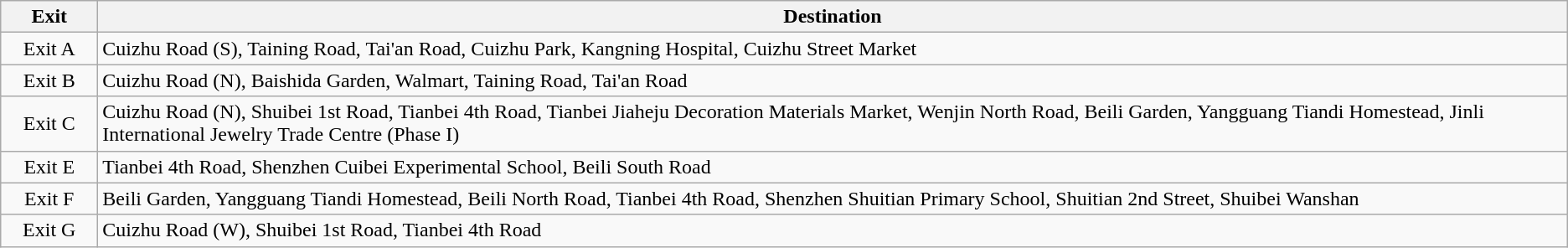<table class="wikitable">
<tr>
<th style="width:70px">Exit</th>
<th>Destination</th>
</tr>
<tr>
<td align="center">Exit A</td>
<td>Cuizhu Road (S), Taining Road, Tai'an Road, Cuizhu Park, Kangning Hospital, Cuizhu Street Market</td>
</tr>
<tr>
<td align="center">Exit B</td>
<td>Cuizhu Road (N), Baishida Garden, Walmart, Taining Road, Tai'an Road</td>
</tr>
<tr>
<td align="center">Exit C</td>
<td>Cuizhu Road (N), Shuibei 1st Road, Tianbei 4th Road, Tianbei Jiaheju Decoration Materials Market, Wenjin North Road, Beili Garden, Yangguang Tiandi Homestead, Jinli International Jewelry Trade Centre (Phase I)</td>
</tr>
<tr>
<td align="center">Exit E</td>
<td>Tianbei 4th Road, Shenzhen Cuibei Experimental School, Beili South Road</td>
</tr>
<tr>
<td align="center">Exit F</td>
<td>Beili Garden, Yangguang Tiandi Homestead, Beili North Road, Tianbei 4th Road, Shenzhen Shuitian Primary School, Shuitian 2nd Street, Shuibei Wanshan</td>
</tr>
<tr>
<td align="center">Exit G</td>
<td>Cuizhu Road (W), Shuibei 1st Road, Tianbei 4th Road</td>
</tr>
</table>
